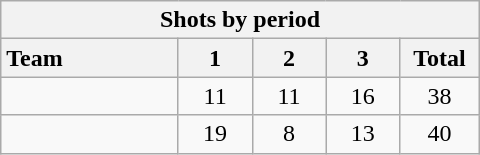<table class="wikitable" style="width:20em; text-align:right;">
<tr>
<th colspan=5>Shots by period</th>
</tr>
<tr>
<th style="width:8em; text-align:left;">Team</th>
<th style="width:3em;">1</th>
<th style="width:3em;">2</th>
<th style="width:3em;">3</th>
<th style="width:3em;">Total</th>
</tr>
<tr style="text-align:center;">
<td style="text-align:left;"></td>
<td>11</td>
<td>11</td>
<td>16</td>
<td>38</td>
</tr>
<tr style="text-align:center;">
<td style="text-align:left;"></td>
<td>19</td>
<td>8</td>
<td>13</td>
<td>40</td>
</tr>
</table>
